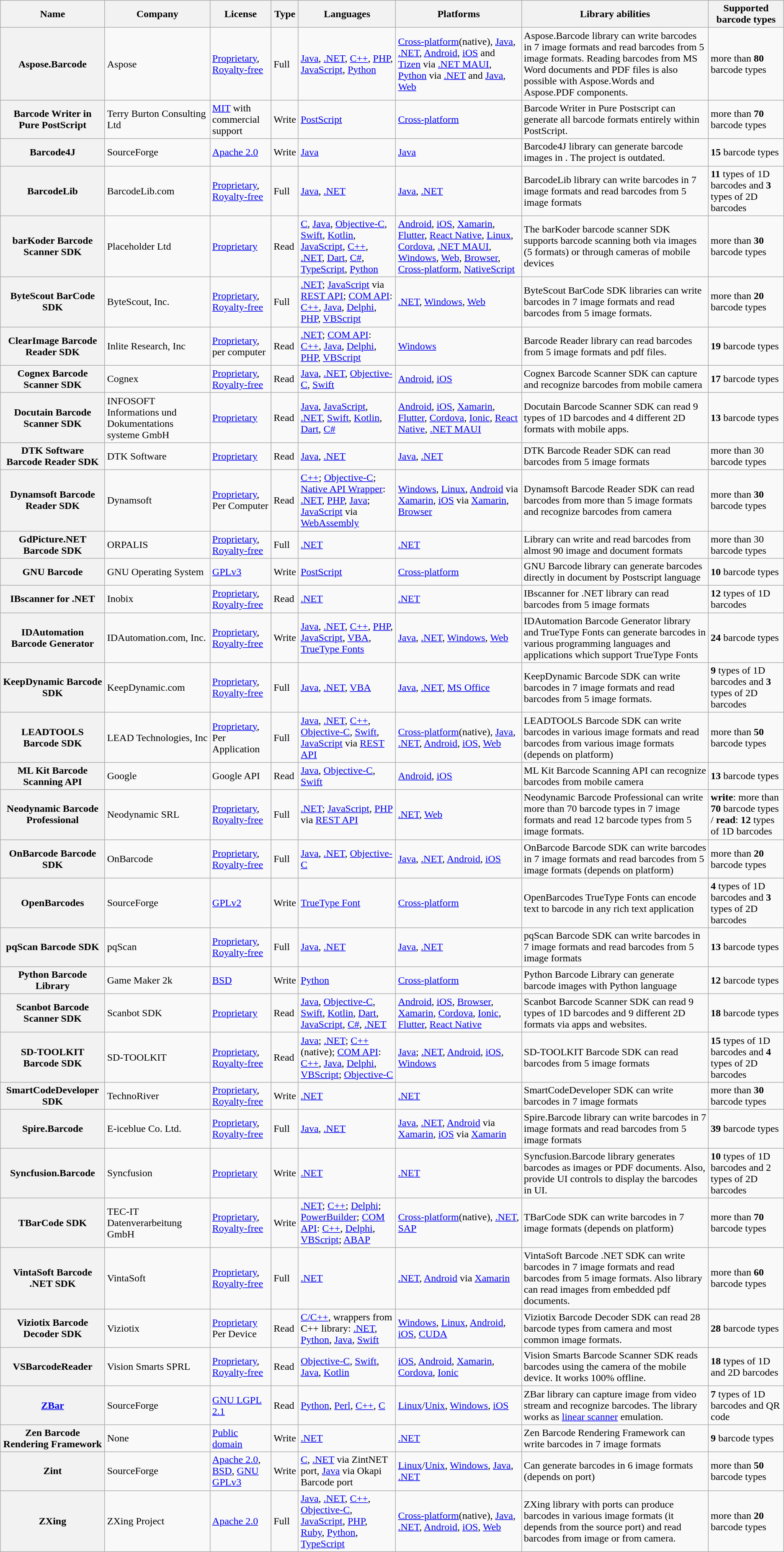<table class="wikitable sortable Name">
<tr>
<th>Name</th>
<th class="unsortable">Company</th>
<th class="unsortable">License</th>
<th>Type</th>
<th class="unsortable">Languages</th>
<th class="unsortable">Platforms</th>
<th class="unsortable">Library abilities</th>
<th class="unsortable">Supported barcode types</th>
</tr>
<tr>
<th>Aspose.Barcode</th>
<td>Aspose</td>
<td><a href='#'>Proprietary</a>, <a href='#'>Royalty-free</a></td>
<td>Full</td>
<td><a href='#'>Java</a>, <a href='#'>.NET</a>, <a href='#'>C++</a>, <a href='#'>PHP</a>, <a href='#'>JavaScript</a>, <a href='#'>Python</a></td>
<td><a href='#'>Cross-platform</a>(native), <a href='#'>Java</a>, <a href='#'>.NET</a>, <a href='#'>Android</a>, <a href='#'>iOS</a> and <a href='#'>Tizen</a> via <a href='#'>.NET MAUI</a>, <a href='#'>Python</a> via <a href='#'>.NET</a> and <a href='#'>Java</a>, <a href='#'>Web</a></td>
<td>Aspose.Barcode library can write barcodes in 7 image formats and read barcodes from 5 image formats. Reading barcodes from MS Word documents and PDF files is also possible with Aspose.Words and Aspose.PDF components.</td>
<td>more than <strong>80</strong> barcode types</td>
</tr>
<tr>
<th>Barcode Writer in Pure PostScript</th>
<td>Terry Burton Consulting Ltd</td>
<td><a href='#'>MIT</a> with commercial support</td>
<td>Write</td>
<td><a href='#'>PostScript</a></td>
<td><a href='#'>Cross-platform</a></td>
<td>Barcode Writer in Pure Postscript can generate all barcode formats entirely within PostScript.</td>
<td>more than <strong>70</strong> barcode types</td>
</tr>
<tr>
<th>Barcode4J</th>
<td>SourceForge</td>
<td><a href='#'>Apache 2.0</a></td>
<td>Write</td>
<td><a href='#'>Java</a></td>
<td><a href='#'>Java</a></td>
<td>Barcode4J library can generate barcode images in . The project is outdated.</td>
<td><strong>15</strong> barcode types</td>
</tr>
<tr>
<th>BarcodeLib</th>
<td>BarcodeLib.com</td>
<td><a href='#'>Proprietary</a>, <a href='#'>Royalty-free</a></td>
<td>Full</td>
<td><a href='#'>Java</a>, <a href='#'>.NET</a></td>
<td><a href='#'>Java</a>, <a href='#'>.NET</a></td>
<td>BarcodeLib library can write barcodes in 7 image formats and read barcodes from 5 image formats</td>
<td><strong>11</strong> types of 1D barcodes and <strong>3</strong> types of 2D barcodes</td>
</tr>
<tr>
<th>barKoder Barcode Scanner SDK</th>
<td>Placeholder Ltd</td>
<td><a href='#'>Proprietary</a></td>
<td>Read</td>
<td><a href='#'>C</a>, <a href='#'>Java</a>, <a href='#'>Objective-C</a>, <a href='#'>Swift</a>, <a href='#'>Kotlin</a>, <a href='#'>JavaScript</a>, <a href='#'>C++</a>, <a href='#'>.NET</a>, <a href='#'>Dart</a>, <a href='#'>C#</a>,  <a href='#'>TypeScript</a>, <a href='#'>Python</a></td>
<td><a href='#'>Android</a>, <a href='#'>iOS</a>, <a href='#'>Xamarin</a>, <a href='#'>Flutter</a>, <a href='#'>React Native</a>, <a href='#'>Linux</a>, <a href='#'>Cordova</a>, <a href='#'>.NET MAUI</a>, <a href='#'>Windows</a>, <a href='#'>Web</a>, <a href='#'>Browser</a>, <a href='#'>Cross-platform</a>, <a href='#'>NativeScript</a></td>
<td>The barKoder barcode scanner SDK supports barcode scanning both via images (5 formats) or through cameras of mobile devices</td>
<td>more than <strong>30</strong> barcode types</td>
</tr>
<tr>
<th>ByteScout BarCode SDK</th>
<td>ByteScout, Inc.</td>
<td><a href='#'>Proprietary</a>, <a href='#'>Royalty-free</a></td>
<td>Full</td>
<td><a href='#'>.NET</a>; <a href='#'>JavaScript</a> via <a href='#'>REST API</a>; <a href='#'>COM API</a>: <a href='#'>C++</a>, <a href='#'>Java</a>, <a href='#'>Delphi</a>, <a href='#'>PHP</a>, <a href='#'>VBScript</a></td>
<td><a href='#'>.NET</a>, <a href='#'>Windows</a>, <a href='#'>Web</a></td>
<td>ByteScout BarCode SDK libraries can write barcodes in 7 image formats and read barcodes from 5 image formats.</td>
<td>more than <strong>20</strong> barcode types</td>
</tr>
<tr>
<th>ClearImage Barcode Reader SDK</th>
<td>Inlite Research, Inc</td>
<td><a href='#'>Proprietary</a>, per computer</td>
<td>Read</td>
<td><a href='#'>.NET</a>; <a href='#'>COM API</a>: <a href='#'>C++</a>, <a href='#'>Java</a>, <a href='#'>Delphi</a>, <a href='#'>PHP</a>, <a href='#'>VBScript</a></td>
<td><a href='#'>Windows</a></td>
<td>Barcode Reader library can read barcodes from 5 image formats and pdf files.</td>
<td><strong>19</strong> barcode types</td>
</tr>
<tr>
<th>Cognex Barcode Scanner SDK</th>
<td>Cognex</td>
<td><a href='#'>Proprietary</a>, <a href='#'>Royalty-free</a></td>
<td>Read</td>
<td><a href='#'>Java</a>, <a href='#'>.NET</a>, <a href='#'>Objective-C</a>, <a href='#'>Swift</a></td>
<td><a href='#'>Android</a>, <a href='#'>iOS</a></td>
<td>Cognex Barcode Scanner SDK can capture and recognize barcodes from mobile camera</td>
<td><strong>17</strong> barcode types</td>
</tr>
<tr>
<th>Docutain Barcode Scanner SDK</th>
<td>INFOSOFT Informations und Dokumentations systeme GmbH</td>
<td><a href='#'>Proprietary</a></td>
<td>Read</td>
<td><a href='#'>Java</a>, <a href='#'>JavaScript</a>, <a href='#'>.NET</a>, <a href='#'>Swift</a>, <a href='#'>Kotlin</a>, <a href='#'>Dart</a>, <a href='#'>C#</a></td>
<td><a href='#'>Android</a>, <a href='#'>iOS</a>, <a href='#'>Xamarin</a>, <a href='#'>Flutter</a>, <a href='#'>Cordova</a>, <a href='#'>Ionic</a>, <a href='#'>React Native</a>, <a href='#'>.NET MAUI</a></td>
<td>Docutain Barcode Scanner SDK can read 9 types of 1D barcodes and 4 different 2D formats with mobile apps.</td>
<td><strong>13</strong> barcode types</td>
</tr>
<tr>
<th>DTK Software Barcode Reader SDK</th>
<td>DTK Software</td>
<td><a href='#'>Proprietary</a></td>
<td>Read</td>
<td><a href='#'>Java</a>, <a href='#'>.NET</a></td>
<td><a href='#'>Java</a>, <a href='#'>.NET</a></td>
<td>DTK Barcode Reader SDK can read barcodes from 5 image formats</td>
<td>more than 30 barcode types</td>
</tr>
<tr>
<th>Dynamsoft Barcode Reader SDK</th>
<td>Dynamsoft</td>
<td><a href='#'>Proprietary</a>, Per Computer</td>
<td>Read</td>
<td><a href='#'>C++</a>; <a href='#'>Objective-C</a>; <a href='#'>Native API Wrapper</a>: <a href='#'>.NET</a>, <a href='#'>PHP</a>, <a href='#'>Java</a>; <a href='#'>JavaScript</a> via <a href='#'>WebAssembly</a></td>
<td><a href='#'>Windows</a>, <a href='#'>Linux</a>, <a href='#'>Android</a> via <a href='#'>Xamarin</a>, <a href='#'>iOS</a> via <a href='#'>Xamarin</a>, <a href='#'>Browser</a></td>
<td>Dynamsoft Barcode Reader SDK can read barcodes from more than 5 image formats and recognize barcodes from camera</td>
<td>more than <strong>30</strong> barcode types</td>
</tr>
<tr>
<th>GdPicture.NET Barcode SDK</th>
<td>ORPALIS</td>
<td><a href='#'>Proprietary</a>, <a href='#'>Royalty-free</a></td>
<td>Full</td>
<td><a href='#'>.NET</a></td>
<td><a href='#'>.NET</a></td>
<td>Library can write and read barcodes from almost 90 image and document formats</td>
<td>more than 30 barcode types</td>
</tr>
<tr>
<th>GNU Barcode</th>
<td>GNU Operating System</td>
<td><a href='#'>GPLv3</a></td>
<td>Write</td>
<td><a href='#'>PostScript</a></td>
<td><a href='#'>Cross-platform</a></td>
<td>GNU Barcode library can generate barcodes directly in document by Postscript language</td>
<td><strong>10</strong> barcode types</td>
</tr>
<tr>
<th>IBscanner for .NET</th>
<td>Inobix</td>
<td><a href='#'>Proprietary</a>, <a href='#'>Royalty-free</a></td>
<td>Read</td>
<td><a href='#'>.NET</a></td>
<td><a href='#'>.NET</a></td>
<td>IBscanner for .NET library can read barcodes from 5 image formats</td>
<td><strong>12</strong> types of 1D barcodes</td>
</tr>
<tr>
<th>IDAutomation Barcode Generator</th>
<td>IDAutomation.com, Inc.</td>
<td><a href='#'>Proprietary</a>, <a href='#'>Royalty-free</a></td>
<td>Write</td>
<td><a href='#'>Java</a>, <a href='#'>.NET</a>, <a href='#'>C++</a>, <a href='#'>PHP</a>, <a href='#'>JavaScript</a>, <a href='#'>VBA</a>, <a href='#'>TrueType Fonts</a></td>
<td><a href='#'>Java</a>, <a href='#'>.NET</a>, <a href='#'>Windows</a>, <a href='#'>Web</a></td>
<td>IDAutomation Barcode Generator library and TrueType Fonts can generate barcodes in various programming languages and applications which support TrueType Fonts</td>
<td><strong>24</strong> barcode types</td>
</tr>
<tr>
<th>KeepDynamic Barcode SDK</th>
<td>KeepDynamic.com</td>
<td><a href='#'>Proprietary</a>, <a href='#'>Royalty-free</a></td>
<td>Full</td>
<td><a href='#'>Java</a>, <a href='#'>.NET</a>, <a href='#'>VBA</a></td>
<td><a href='#'>Java</a>, <a href='#'>.NET</a>, <a href='#'>MS Office</a></td>
<td>KeepDynamic Barcode SDK can write barcodes in 7 image formats and read barcodes from 5 image formats.</td>
<td><strong>9</strong> types of 1D barcodes and <strong>3</strong> types of 2D barcodes</td>
</tr>
<tr>
<th>LEADTOOLS Barcode SDK</th>
<td>LEAD Technologies, Inc</td>
<td><a href='#'>Proprietary</a>, Per Application</td>
<td>Full</td>
<td><a href='#'>Java</a>, <a href='#'>.NET</a>, <a href='#'>C++</a>, <a href='#'>Objective-C</a>, <a href='#'>Swift</a>, <a href='#'>JavaScript</a> via <a href='#'>REST API</a></td>
<td><a href='#'>Cross-platform</a>(native), <a href='#'>Java</a>, <a href='#'>.NET</a>, <a href='#'>Android</a>, <a href='#'>iOS</a>, <a href='#'>Web</a></td>
<td>LEADTOOLS Barcode SDK can write barcodes in various image formats and read barcodes from various image formats (depends on platform)</td>
<td>more than <strong>50</strong> barcode types</td>
</tr>
<tr>
<th>ML Kit Barcode Scanning API</th>
<td>Google</td>
<td>Google API</td>
<td>Read</td>
<td><a href='#'>Java</a>, <a href='#'>Objective-C</a>, <a href='#'>Swift</a></td>
<td><a href='#'>Android</a>, <a href='#'>iOS</a></td>
<td>ML Kit Barcode Scanning API can recognize barcodes from mobile camera</td>
<td><strong>13</strong> barcode types</td>
</tr>
<tr>
<th>Neodynamic Barcode Professional</th>
<td>Neodynamic SRL</td>
<td><a href='#'>Proprietary</a>, <a href='#'>Royalty-free</a></td>
<td>Full</td>
<td><a href='#'>.NET</a>; <a href='#'>JavaScript</a>, <a href='#'>PHP</a> via <a href='#'>REST API</a></td>
<td><a href='#'>.NET</a>, <a href='#'>Web</a></td>
<td>Neodynamic Barcode Professional can write more than 70 barcode types in 7 image formats and read 12 barcode types from 5 image formats.</td>
<td><strong>write</strong>: more than <strong>70</strong> barcode types / <strong>read</strong>: <strong>12</strong> types of 1D barcodes</td>
</tr>
<tr>
<th>OnBarcode Barcode SDK</th>
<td>OnBarcode</td>
<td><a href='#'>Proprietary</a>, <a href='#'>Royalty-free</a></td>
<td>Full</td>
<td><a href='#'>Java</a>, <a href='#'>.NET</a>, <a href='#'>Objective-C</a></td>
<td><a href='#'>Java</a>, <a href='#'>.NET</a>, <a href='#'>Android</a>, <a href='#'>iOS</a></td>
<td>OnBarcode Barcode SDK can write barcodes in 7 image formats and read barcodes from 5 image formats (depends on platform)</td>
<td>more than <strong>20</strong> barcode types</td>
</tr>
<tr>
<th>OpenBarcodes</th>
<td>SourceForge</td>
<td><a href='#'>GPLv2</a></td>
<td>Write</td>
<td><a href='#'>TrueType Font</a></td>
<td><a href='#'>Cross-platform</a></td>
<td>OpenBarcodes TrueType Fonts can encode text to barcode in any rich text application</td>
<td><strong>4</strong> types of 1D barcodes and <strong>3</strong> types of 2D barcodes</td>
</tr>
<tr>
<th>pqScan Barcode SDK</th>
<td>pqScan</td>
<td><a href='#'>Proprietary</a>, <a href='#'>Royalty-free</a></td>
<td>Full</td>
<td><a href='#'>Java</a>, <a href='#'>.NET</a></td>
<td><a href='#'>Java</a>, <a href='#'>.NET</a></td>
<td>pqScan Barcode SDK can write barcodes in 7 image formats and read barcodes from 5 image formats</td>
<td><strong>13</strong> barcode types</td>
</tr>
<tr>
<th>Python Barcode Library</th>
<td>Game Maker 2k</td>
<td><a href='#'>BSD</a></td>
<td>Write</td>
<td><a href='#'>Python</a></td>
<td><a href='#'>Cross-platform</a></td>
<td>Python Barcode Library can generate barcode images with Python language</td>
<td><strong>12</strong> barcode types</td>
</tr>
<tr>
<th>Scanbot Barcode Scanner SDK</th>
<td>Scanbot SDK</td>
<td><a href='#'>Proprietary</a></td>
<td>Read</td>
<td><a href='#'>Java</a>, <a href='#'>Objective-C</a>, <a href='#'>Swift</a>, <a href='#'>Kotlin</a>, <a href='#'>Dart</a>, <a href='#'>JavaScript</a>, <a href='#'>C#</a>, <a href='#'>.NET</a></td>
<td><a href='#'>Android</a>, <a href='#'>iOS</a>, <a href='#'>Browser</a>, <a href='#'>Xamarin</a>, <a href='#'>Cordova</a>, <a href='#'>Ionic</a>, <a href='#'>Flutter</a>, <a href='#'>React Native</a></td>
<td>Scanbot Barcode Scanner SDK can read 9 types of 1D barcodes and 9 different 2D formats via apps and websites.</td>
<td><strong>18</strong> barcode types</td>
</tr>
<tr>
<th>SD-TOOLKIT Barcode SDK</th>
<td>SD-TOOLKIT</td>
<td><a href='#'>Proprietary</a>, <a href='#'>Royalty-free</a></td>
<td>Read</td>
<td><a href='#'>Java</a>; <a href='#'>.NET</a>; <a href='#'>C++</a>(native); <a href='#'>COM API</a>: <a href='#'>C++</a>, <a href='#'>Java</a>, <a href='#'>Delphi</a>, <a href='#'>VBScript</a>; <a href='#'>Objective-C</a></td>
<td><a href='#'>Java</a>; <a href='#'>.NET</a>, <a href='#'>Android</a>, <a href='#'>iOS</a>, <a href='#'>Windows</a></td>
<td>SD-TOOLKIT Barcode SDK can read barcodes from 5 image formats</td>
<td><strong>15</strong> types of 1D barcodes and <strong>4</strong> types of 2D barcodes</td>
</tr>
<tr>
<th>SmartCodeDeveloper SDK</th>
<td>TechnoRiver</td>
<td><a href='#'>Proprietary</a>, <a href='#'>Royalty-free</a></td>
<td>Write</td>
<td><a href='#'>.NET</a></td>
<td><a href='#'>.NET</a></td>
<td>SmartCodeDeveloper SDK can write barcodes in 7 image formats</td>
<td>more than <strong>30</strong> barcode types</td>
</tr>
<tr>
<th>Spire.Barcode</th>
<td>E-iceblue Co. Ltd.</td>
<td><a href='#'>Proprietary</a>, <a href='#'>Royalty-free</a></td>
<td>Full</td>
<td><a href='#'>Java</a>, <a href='#'>.NET</a></td>
<td><a href='#'>Java</a>, <a href='#'>.NET</a>, <a href='#'>Android</a> via <a href='#'>Xamarin</a>, <a href='#'>iOS</a> via <a href='#'>Xamarin</a></td>
<td>Spire.Barcode library can write barcodes in 7 image formats and read barcodes from 5 image formats</td>
<td><strong>39</strong> barcode types</td>
</tr>
<tr>
<th>Syncfusion.Barcode</th>
<td>Syncfusion</td>
<td><a href='#'>Proprietary</a></td>
<td>Write</td>
<td><a href='#'>.NET</a></td>
<td><a href='#'>.NET</a></td>
<td>Syncfusion.Barcode library generates barcodes as images or PDF documents. Also, provide UI controls to display the barcodes in UI.</td>
<td><strong>10</strong> types of 1D barcodes and 2 types of 2D barcodes</td>
</tr>
<tr>
<th>TBarCode SDK</th>
<td>TEC-IT Datenverarbeitung GmbH</td>
<td><a href='#'>Proprietary</a>, <a href='#'>Royalty-free</a></td>
<td>Write</td>
<td><a href='#'>.NET</a>; <a href='#'>C++</a>; <a href='#'>Delphi</a>; <a href='#'>PowerBuilder</a>; <a href='#'>COM API</a>: <a href='#'>C++</a>, <a href='#'>Delphi</a>, <a href='#'>VBScript</a>; <a href='#'>ABAP</a></td>
<td><a href='#'>Cross-platform</a>(native), <a href='#'>.NET</a>, <a href='#'>SAP</a></td>
<td>TBarCode SDK can write barcodes in 7 image formats (depends on platform)</td>
<td>more than <strong>70</strong> barcode types</td>
</tr>
<tr>
<th>VintaSoft Barcode .NET SDK</th>
<td>VintaSoft</td>
<td><a href='#'>Proprietary</a>, <a href='#'>Royalty-free</a></td>
<td>Full</td>
<td><a href='#'>.NET</a></td>
<td><a href='#'>.NET</a>, <a href='#'>Android</a> via <a href='#'>Xamarin</a></td>
<td>VintaSoft Barcode .NET SDK can write barcodes in 7 image formats and read barcodes from 5 image formats. Also library can read images from embedded pdf documents.</td>
<td>more than <strong>60</strong> barcode types</td>
</tr>
<tr>
<th>Viziotix Barcode Decoder SDK</th>
<td>Viziotix</td>
<td><a href='#'>Proprietary</a> Per Device</td>
<td>Read</td>
<td><a href='#'>C/C++</a>, wrappers from C++ library: <a href='#'>.NET</a>, <a href='#'>Python</a>, <a href='#'>Java</a>, <a href='#'>Swift</a></td>
<td><a href='#'>Windows</a>, <a href='#'>Linux</a>, <a href='#'>Android</a>, <a href='#'>iOS</a>, <a href='#'>CUDA</a></td>
<td>Viziotix Barcode Decoder SDK can read 28 barcode types from camera and most common image formats.</td>
<td><strong>28</strong> barcode types</td>
</tr>
<tr>
<th>VSBarcodeReader </th>
<td>Vision Smarts SPRL</td>
<td><a href='#'>Proprietary</a>, <a href='#'>Royalty-free</a></td>
<td>Read</td>
<td><a href='#'>Objective-C</a>, <a href='#'>Swift</a>, <a href='#'>Java</a>, <a href='#'>Kotlin</a></td>
<td><a href='#'>iOS</a>, <a href='#'>Android</a>, <a href='#'>Xamarin</a>, <a href='#'>Cordova</a>, <a href='#'>Ionic</a></td>
<td>Vision Smarts Barcode Scanner SDK reads barcodes using the camera of the mobile device. It works 100% offline.</td>
<td><strong>18</strong> types of 1D and 2D barcodes</td>
</tr>
<tr>
<th><a href='#'>ZBar</a></th>
<td>SourceForge</td>
<td><a href='#'>GNU LGPL 2.1</a></td>
<td>Read</td>
<td><a href='#'>Python</a>, <a href='#'>Perl</a>, <a href='#'>C++</a>, <a href='#'>C</a></td>
<td><a href='#'>Linux</a>/<a href='#'>Unix</a>, <a href='#'>Windows</a>, <a href='#'>iOS</a></td>
<td>ZBar library can capture image from video stream and recognize barcodes. The library works as <a href='#'>linear scanner</a> emulation.</td>
<td><strong>7</strong> types of 1D barcodes and QR code</td>
</tr>
<tr>
<th>Zen Barcode Rendering Framework</th>
<td>None</td>
<td><a href='#'>Public domain</a></td>
<td>Write</td>
<td><a href='#'>.NET</a></td>
<td><a href='#'>.NET</a></td>
<td>Zen Barcode Rendering Framework can write barcodes in 7 image formats</td>
<td><strong>9</strong> barcode types</td>
</tr>
<tr>
<th>Zint</th>
<td>SourceForge</td>
<td><a href='#'>Apache 2.0</a>, <a href='#'>BSD</a>, <a href='#'>GNU GPLv3</a></td>
<td>Write</td>
<td><a href='#'>C</a>, <a href='#'>.NET</a> via ZintNET port, <a href='#'>Java</a> via Okapi Barcode port</td>
<td><a href='#'>Linux</a>/<a href='#'>Unix</a>, <a href='#'>Windows</a>, <a href='#'>Java</a>, <a href='#'>.NET</a></td>
<td>Can generate barcodes in 6 image formats (depends on port)</td>
<td>more than <strong>50</strong> barcode types</td>
</tr>
<tr>
<th>ZXing</th>
<td>ZXing Project</td>
<td><a href='#'>Apache 2.0</a></td>
<td>Full</td>
<td><a href='#'>Java</a>, <a href='#'>.NET</a>, <a href='#'>C++</a>, <a href='#'>Objective-C</a>, <a href='#'>JavaScript</a>, <a href='#'>PHP</a>, <a href='#'>Ruby</a>, <a href='#'>Python</a>, <a href='#'>TypeScript</a></td>
<td><a href='#'>Cross-platform</a>(native), <a href='#'>Java</a>, <a href='#'>.NET</a>, <a href='#'>Android</a>, <a href='#'>iOS</a>, <a href='#'>Web</a></td>
<td>ZXing library with ports can produce barcodes in various image formats (it depends from the source port) and read barcodes from image or from camera.</td>
<td>more than <strong>20</strong> barcode types</td>
</tr>
</table>
